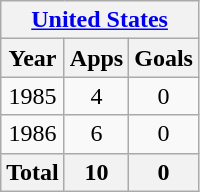<table class="wikitable" style="text-align:center">
<tr>
<th colspan=3><a href='#'>United States</a></th>
</tr>
<tr>
<th>Year</th>
<th>Apps</th>
<th>Goals</th>
</tr>
<tr>
<td>1985</td>
<td>4</td>
<td>0</td>
</tr>
<tr>
<td>1986</td>
<td>6</td>
<td>0</td>
</tr>
<tr>
<th>Total</th>
<th>10</th>
<th>0</th>
</tr>
</table>
